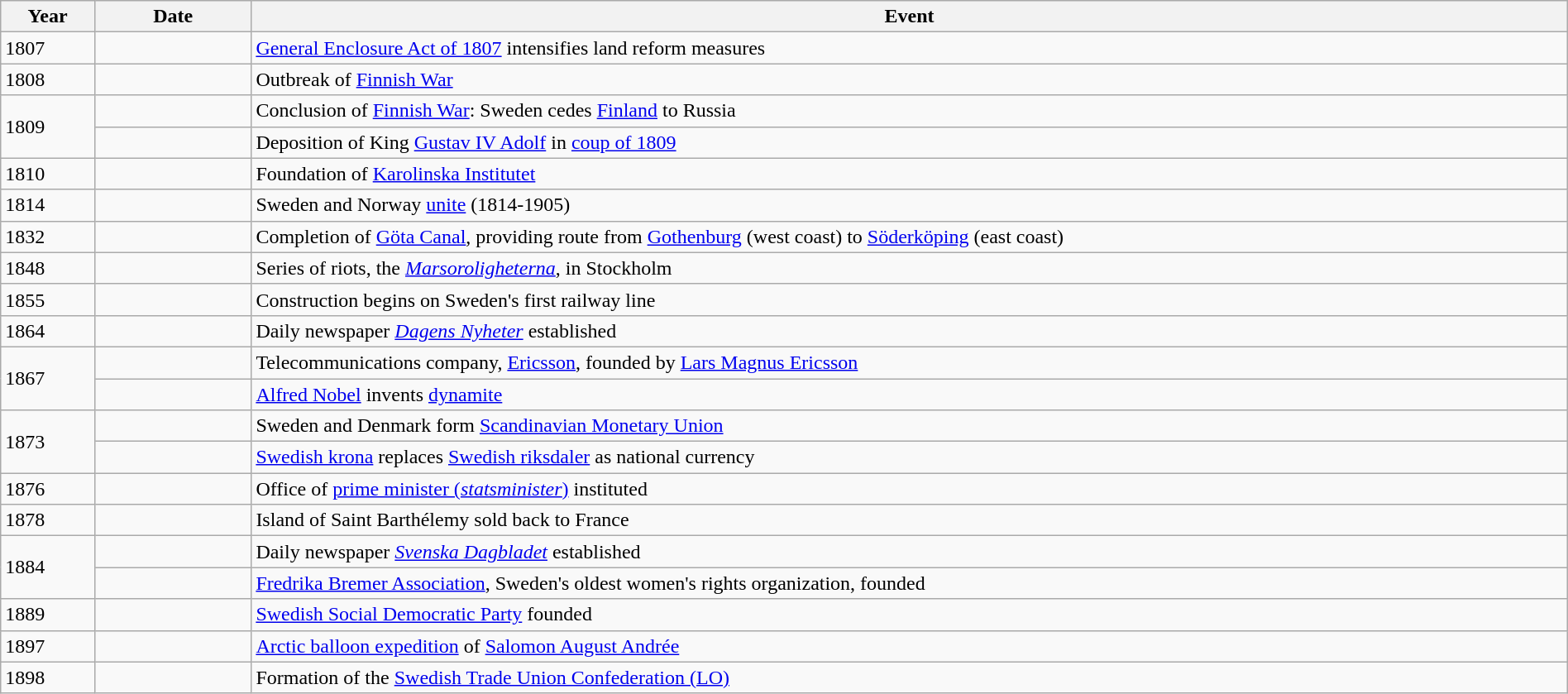<table class="wikitable" width="100%">
<tr>
<th style="width: 6%;">Year</th>
<th style="width: 10%;">Date</th>
<th>Event</th>
</tr>
<tr>
<td>1807</td>
<td></td>
<td><a href='#'>General Enclosure Act of 1807</a> intensifies land reform measures</td>
</tr>
<tr>
<td>1808</td>
<td></td>
<td>Outbreak of <a href='#'>Finnish War</a></td>
</tr>
<tr>
<td rowspan="2">1809</td>
<td></td>
<td>Conclusion of <a href='#'>Finnish War</a>: Sweden cedes <a href='#'>Finland</a> to Russia</td>
</tr>
<tr>
<td></td>
<td>Deposition of King <a href='#'>Gustav IV Adolf</a> in <a href='#'>coup of 1809</a></td>
</tr>
<tr>
<td>1810</td>
<td></td>
<td>Foundation of <a href='#'>Karolinska Institutet</a></td>
</tr>
<tr>
<td>1814</td>
<td></td>
<td>Sweden and Norway <a href='#'>unite</a> (1814-1905)</td>
</tr>
<tr>
<td>1832</td>
<td></td>
<td>Completion of <a href='#'>Göta Canal</a>, providing route from <a href='#'>Gothenburg</a> (west coast) to <a href='#'>Söderköping</a> (east coast)</td>
</tr>
<tr>
<td>1848</td>
<td></td>
<td>Series of riots, the <em><a href='#'>Marsoroligheterna</a></em>, in Stockholm</td>
</tr>
<tr>
<td>1855</td>
<td></td>
<td>Construction begins on Sweden's first railway line</td>
</tr>
<tr>
<td>1864</td>
<td></td>
<td>Daily newspaper <em><a href='#'>Dagens Nyheter</a></em> established</td>
</tr>
<tr>
<td rowspan="2">1867</td>
<td></td>
<td>Telecommunications company, <a href='#'>Ericsson</a>, founded by <a href='#'>Lars Magnus Ericsson</a></td>
</tr>
<tr>
<td></td>
<td><a href='#'>Alfred Nobel</a> invents <a href='#'>dynamite</a></td>
</tr>
<tr>
<td rowspan="2">1873</td>
<td></td>
<td>Sweden and Denmark form <a href='#'>Scandinavian Monetary Union</a></td>
</tr>
<tr>
<td></td>
<td><a href='#'>Swedish krona</a> replaces <a href='#'>Swedish riksdaler</a> as national currency</td>
</tr>
<tr>
<td>1876</td>
<td></td>
<td>Office of <a href='#'>prime minister (<em>statsminister</em>)</a> instituted</td>
</tr>
<tr>
<td>1878</td>
<td></td>
<td>Island of Saint Barthélemy sold back to France</td>
</tr>
<tr>
<td rowspan="2">1884</td>
<td></td>
<td>Daily newspaper <em><a href='#'>Svenska Dagbladet</a></em> established</td>
</tr>
<tr>
<td></td>
<td><a href='#'>Fredrika Bremer Association</a>, Sweden's oldest women's rights organization, founded</td>
</tr>
<tr>
<td>1889</td>
<td></td>
<td><a href='#'>Swedish Social Democratic Party</a> founded</td>
</tr>
<tr>
<td>1897</td>
<td></td>
<td><a href='#'>Arctic balloon expedition</a> of <a href='#'>Salomon August Andrée</a></td>
</tr>
<tr>
<td>1898</td>
<td></td>
<td>Formation of the <a href='#'>Swedish Trade Union Confederation (LO)</a></td>
</tr>
</table>
